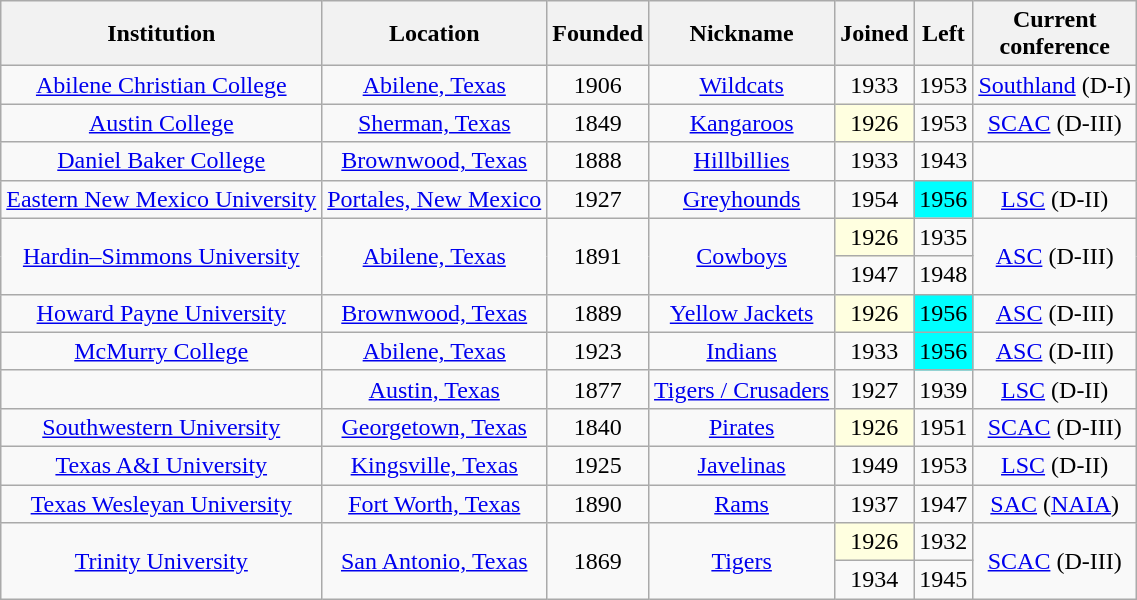<table class="wikitable sortable" style="text-align:center">
<tr>
<th>Institution</th>
<th>Location</th>
<th>Founded</th>
<th>Nickname</th>
<th>Joined</th>
<th>Left</th>
<th>Current<br>conference</th>
</tr>
<tr>
<td><a href='#'>Abilene Christian College</a></td>
<td><a href='#'>Abilene, Texas</a></td>
<td>1906</td>
<td><a href='#'>Wildcats</a></td>
<td>1933</td>
<td>1953</td>
<td><a href='#'>Southland</a> (D-I)</td>
</tr>
<tr>
<td><a href='#'>Austin College</a></td>
<td><a href='#'>Sherman, Texas</a></td>
<td>1849</td>
<td><a href='#'>Kangaroos</a></td>
<td bgcolor=lightyellow>1926</td>
<td>1953</td>
<td><a href='#'>SCAC</a> (D-III)</td>
</tr>
<tr>
<td><a href='#'>Daniel Baker College</a></td>
<td><a href='#'>Brownwood, Texas</a></td>
<td>1888</td>
<td><a href='#'>Hillbillies</a></td>
<td>1933</td>
<td>1943</td>
<td></td>
</tr>
<tr>
<td><a href='#'>Eastern New Mexico University</a></td>
<td><a href='#'>Portales, New Mexico</a></td>
<td>1927</td>
<td><a href='#'>Greyhounds</a></td>
<td>1954</td>
<td bgcolor=cyan>1956</td>
<td><a href='#'>LSC</a> (D-II)</td>
</tr>
<tr>
<td rowspan=2><a href='#'>Hardin–Simmons University</a></td>
<td rowspan=2><a href='#'>Abilene, Texas</a></td>
<td rowspan=2>1891</td>
<td rowspan=2><a href='#'>Cowboys</a></td>
<td bgcolor=lightyellow>1926</td>
<td>1935</td>
<td rowspan=2><a href='#'>ASC</a> (D-III)</td>
</tr>
<tr>
<td>1947</td>
<td>1948</td>
</tr>
<tr>
<td><a href='#'>Howard Payne University</a></td>
<td><a href='#'>Brownwood, Texas</a></td>
<td>1889</td>
<td><a href='#'>Yellow Jackets</a></td>
<td bgcolor=lightyellow>1926</td>
<td bgcolor=cyan>1956</td>
<td><a href='#'>ASC</a> (D-III)</td>
</tr>
<tr>
<td><a href='#'>McMurry College</a></td>
<td><a href='#'>Abilene, Texas</a></td>
<td>1923</td>
<td><a href='#'>Indians</a></td>
<td>1933</td>
<td bgcolor=cyan>1956</td>
<td><a href='#'>ASC</a> (D-III)</td>
</tr>
<tr>
<td></td>
<td><a href='#'>Austin, Texas</a></td>
<td>1877</td>
<td><a href='#'>Tigers / Crusaders</a></td>
<td>1927</td>
<td>1939</td>
<td><a href='#'>LSC</a> (D-II)</td>
</tr>
<tr>
<td><a href='#'>Southwestern University</a></td>
<td><a href='#'>Georgetown, Texas</a></td>
<td>1840</td>
<td><a href='#'>Pirates</a></td>
<td bgcolor=lightyellow>1926</td>
<td>1951</td>
<td><a href='#'>SCAC</a> (D-III)</td>
</tr>
<tr>
<td><a href='#'>Texas A&I University</a></td>
<td><a href='#'>Kingsville, Texas</a></td>
<td>1925</td>
<td><a href='#'>Javelinas</a></td>
<td>1949</td>
<td>1953</td>
<td><a href='#'>LSC</a> (D-II)</td>
</tr>
<tr>
<td><a href='#'>Texas Wesleyan University</a></td>
<td><a href='#'>Fort Worth, Texas</a></td>
<td>1890</td>
<td><a href='#'>Rams</a></td>
<td>1937</td>
<td>1947</td>
<td><a href='#'>SAC</a> (<a href='#'>NAIA</a>)</td>
</tr>
<tr>
<td rowspan=2><a href='#'>Trinity University</a></td>
<td rowspan=2><a href='#'>San Antonio, Texas</a></td>
<td rowspan=2>1869</td>
<td rowspan=2><a href='#'>Tigers</a></td>
<td bgcolor=lightyellow>1926</td>
<td>1932</td>
<td rowspan=2><a href='#'>SCAC</a> (D-III)</td>
</tr>
<tr>
<td>1934</td>
<td>1945</td>
</tr>
</table>
